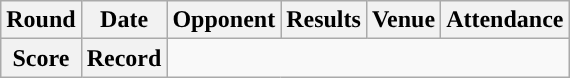<table class="wikitable" style="text-align:center">
<tr>
<th>Round</th>
<th>Date</th>
<th>Opponent</th>
<th>Results</th>
<th>Venue</th>
<th>Attendance</th>
</tr>
<tr>
<th>Score</th>
<th>Record</th>
</tr>
</table>
